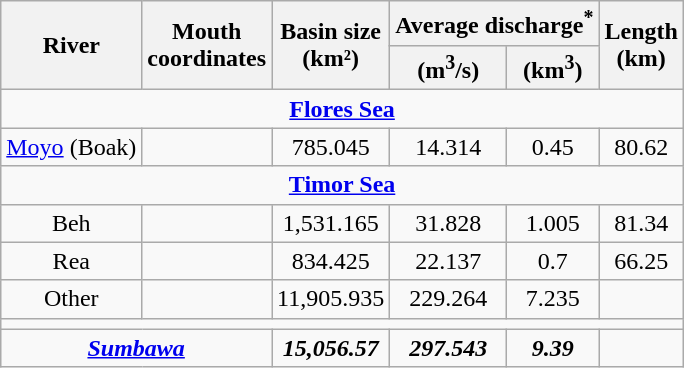<table class="wikitable" style="text-align:center;">
<tr>
<th rowspan="2">River</th>
<th rowspan="2">Mouth<br>coordinates</th>
<th rowspan="2">Basin size<br>(km²)</th>
<th colspan="2">Average discharge<sup>*</sup></th>
<th rowspan="2">Length<br>(km)</th>
</tr>
<tr>
<th>(m<sup>3</sup>/s)</th>
<th>(km<sup>3</sup>)</th>
</tr>
<tr>
<td colspan="6"><strong><a href='#'>Flores Sea</a></strong></td>
</tr>
<tr>
<td><a href='#'>Moyo</a> (Boak)</td>
<td></td>
<td>785.045</td>
<td>14.314</td>
<td>0.45</td>
<td>80.62</td>
</tr>
<tr>
<td colspan="6"><strong><a href='#'>Timor Sea</a></strong></td>
</tr>
<tr>
<td>Beh</td>
<td></td>
<td>1,531.165</td>
<td>31.828</td>
<td>1.005</td>
<td>81.34</td>
</tr>
<tr>
<td>Rea</td>
<td></td>
<td>834.425</td>
<td>22.137</td>
<td>0.7</td>
<td>66.25</td>
</tr>
<tr>
<td>Other</td>
<td></td>
<td>11,905.935</td>
<td>229.264</td>
<td>7.235</td>
<td></td>
</tr>
<tr>
<td colspan="6"></td>
</tr>
<tr>
<td colspan="2"><strong><em><a href='#'>Sumbawa</a></em></strong></td>
<td><strong><em>15,056.57</em></strong></td>
<td><strong><em>297.543</em></strong></td>
<td><strong><em>9.39</em></strong></td>
<td></td>
</tr>
</table>
